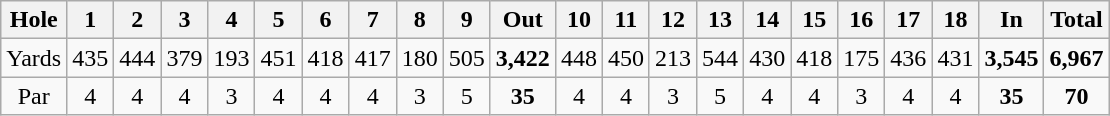<table class="wikitable" style="text-align:center">
<tr>
<th align="center">Hole</th>
<th>1</th>
<th>2</th>
<th>3</th>
<th>4</th>
<th>5</th>
<th>6</th>
<th>7</th>
<th>8</th>
<th>9</th>
<th>Out</th>
<th>10</th>
<th>11</th>
<th>12</th>
<th>13</th>
<th>14</th>
<th>15</th>
<th>16</th>
<th>17</th>
<th>18</th>
<th>In</th>
<th>Total</th>
</tr>
<tr>
<td align="center">Yards</td>
<td>435</td>
<td>444</td>
<td>379</td>
<td>193</td>
<td>451</td>
<td>418</td>
<td>417</td>
<td>180</td>
<td>505</td>
<td><strong>3,422</strong></td>
<td>448</td>
<td>450</td>
<td>213</td>
<td>544</td>
<td>430</td>
<td>418</td>
<td>175</td>
<td>436</td>
<td>431</td>
<td><strong>3,545</strong></td>
<td><strong>6,967</strong></td>
</tr>
<tr>
<td align="center">Par</td>
<td>4</td>
<td>4</td>
<td>4</td>
<td>3</td>
<td>4</td>
<td>4</td>
<td>4</td>
<td>3</td>
<td>5</td>
<td><strong>35</strong></td>
<td>4</td>
<td>4</td>
<td>3</td>
<td>5</td>
<td>4</td>
<td>4</td>
<td>3</td>
<td>4</td>
<td>4</td>
<td><strong>35</strong></td>
<td><strong>70</strong></td>
</tr>
</table>
